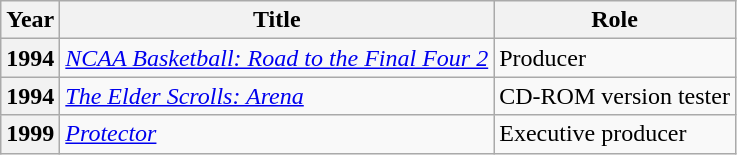<table class="wikitable sortable plainrowheaders">
<tr>
<th scope="col">Year</th>
<th scope="col">Title</th>
<th scope="col">Role</th>
</tr>
<tr>
<th scope="row">1994</th>
<td><em><a href='#'>NCAA Basketball: Road to the Final Four 2</a></em></td>
<td>Producer</td>
</tr>
<tr>
<th scope="row">1994</th>
<td><em><a href='#'>The Elder Scrolls: Arena</a></em></td>
<td>CD-ROM version tester</td>
</tr>
<tr>
<th scope="row">1999</th>
<td><em><a href='#'>Protector</a></em></td>
<td>Executive producer</td>
</tr>
</table>
